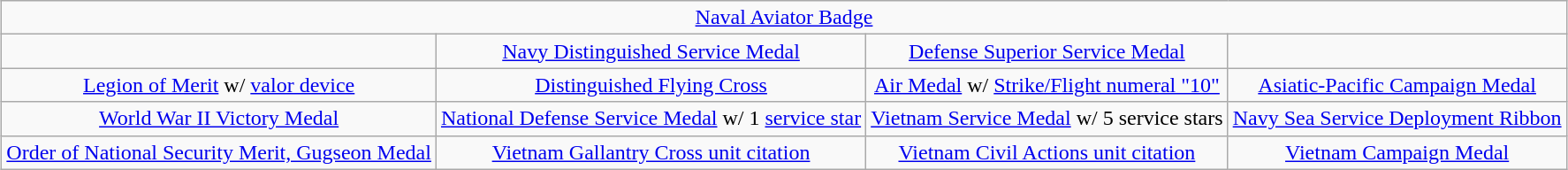<table class="wikitable" style="margin:1em auto; text-align:center;">
<tr>
<td colspan="4"><a href='#'>Naval Aviator Badge</a></td>
</tr>
<tr>
<td></td>
<td><a href='#'>Navy Distinguished Service Medal</a></td>
<td><a href='#'>Defense Superior Service Medal</a></td>
<td></td>
</tr>
<tr>
<td><a href='#'>Legion of Merit</a> w/ <a href='#'>valor device</a></td>
<td><a href='#'>Distinguished Flying Cross</a></td>
<td><a href='#'>Air Medal</a> w/ <a href='#'>Strike/Flight numeral "10"</a></td>
<td><a href='#'>Asiatic-Pacific Campaign Medal</a></td>
</tr>
<tr>
<td><a href='#'>World War II Victory Medal</a></td>
<td><a href='#'>National Defense Service Medal</a> w/ 1 <a href='#'>service star</a></td>
<td><a href='#'>Vietnam Service Medal</a> w/ 5 service stars</td>
<td><a href='#'>Navy Sea Service Deployment Ribbon</a></td>
</tr>
<tr>
<td><a href='#'>Order of National Security Merit, Gugseon Medal</a></td>
<td><a href='#'>Vietnam Gallantry Cross unit citation</a></td>
<td><a href='#'>Vietnam Civil Actions unit citation</a></td>
<td><a href='#'>Vietnam Campaign Medal</a></td>
</tr>
</table>
